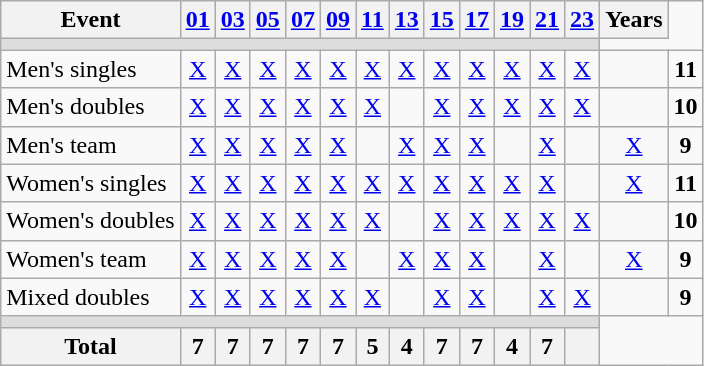<table class="wikitable" style="text-align:center">
<tr>
<th>Event</th>
<th><a href='#'>01</a></th>
<th><a href='#'>03</a></th>
<th><a href='#'>05</a></th>
<th><a href='#'>07</a></th>
<th><a href='#'>09</a></th>
<th><a href='#'>11</a></th>
<th><a href='#'>13</a></th>
<th><a href='#'>15</a></th>
<th><a href='#'>17</a></th>
<th><a href='#'>19</a></th>
<th><a href='#'>21</a></th>
<th><a href='#'>23</a></th>
<th>Years</th>
</tr>
<tr bgcolor=#DDDDDD>
<td colspan=13></td>
</tr>
<tr>
<td align=left>Men's singles</td>
<td><a href='#'>X</a></td>
<td><a href='#'>X</a></td>
<td><a href='#'>X</a></td>
<td><a href='#'>X</a></td>
<td><a href='#'>X</a></td>
<td><a href='#'>X</a></td>
<td><a href='#'>X</a></td>
<td><a href='#'>X</a></td>
<td><a href='#'>X</a></td>
<td><a href='#'>X</a></td>
<td><a href='#'>X</a></td>
<td><a href='#'>X</a></td>
<td></td>
<td><strong>11</strong></td>
</tr>
<tr>
<td align=left>Men's doubles</td>
<td><a href='#'>X</a></td>
<td><a href='#'>X</a></td>
<td><a href='#'>X</a></td>
<td><a href='#'>X</a></td>
<td><a href='#'>X</a></td>
<td><a href='#'>X</a></td>
<td></td>
<td><a href='#'>X</a></td>
<td><a href='#'>X</a></td>
<td><a href='#'>X</a></td>
<td><a href='#'>X</a></td>
<td><a href='#'>X</a></td>
<td></td>
<td><strong>10</strong></td>
</tr>
<tr>
<td align=left>Men's team</td>
<td><a href='#'>X</a></td>
<td><a href='#'>X</a></td>
<td><a href='#'>X</a></td>
<td><a href='#'>X</a></td>
<td><a href='#'>X</a></td>
<td></td>
<td><a href='#'>X</a></td>
<td><a href='#'>X</a></td>
<td><a href='#'>X</a></td>
<td></td>
<td><a href='#'>X</a></td>
<td></td>
<td><a href='#'>X</a></td>
<td><strong>9</strong></td>
</tr>
<tr>
<td align=left>Women's singles</td>
<td><a href='#'>X</a></td>
<td><a href='#'>X</a></td>
<td><a href='#'>X</a></td>
<td><a href='#'>X</a></td>
<td><a href='#'>X</a></td>
<td><a href='#'>X</a></td>
<td><a href='#'>X</a></td>
<td><a href='#'>X</a></td>
<td><a href='#'>X</a></td>
<td><a href='#'>X</a></td>
<td><a href='#'>X</a></td>
<td></td>
<td><a href='#'>X</a></td>
<td><strong>11</strong></td>
</tr>
<tr>
<td align=left>Women's doubles</td>
<td><a href='#'>X</a></td>
<td><a href='#'>X</a></td>
<td><a href='#'>X</a></td>
<td><a href='#'>X</a></td>
<td><a href='#'>X</a></td>
<td><a href='#'>X</a></td>
<td></td>
<td><a href='#'>X</a></td>
<td><a href='#'>X</a></td>
<td><a href='#'>X</a></td>
<td><a href='#'>X</a></td>
<td><a href='#'>X</a></td>
<td></td>
<td><strong>10</strong></td>
</tr>
<tr>
<td align=left>Women's team</td>
<td><a href='#'>X</a></td>
<td><a href='#'>X</a></td>
<td><a href='#'>X</a></td>
<td><a href='#'>X</a></td>
<td><a href='#'>X</a></td>
<td></td>
<td><a href='#'>X</a></td>
<td><a href='#'>X</a></td>
<td><a href='#'>X</a></td>
<td></td>
<td><a href='#'>X</a></td>
<td></td>
<td><a href='#'>X</a></td>
<td><strong>9</strong></td>
</tr>
<tr>
<td align=left>Mixed doubles</td>
<td><a href='#'>X</a></td>
<td><a href='#'>X</a></td>
<td><a href='#'>X</a></td>
<td><a href='#'>X</a></td>
<td><a href='#'>X</a></td>
<td><a href='#'>X</a></td>
<td></td>
<td><a href='#'>X</a></td>
<td><a href='#'>X</a></td>
<td></td>
<td><a href='#'>X</a></td>
<td><a href='#'>X</a></td>
<td></td>
<td><strong>9</strong></td>
</tr>
<tr bgcolor=#DDDDDD>
<td colspan=13></td>
</tr>
<tr>
<th>Total</th>
<th>7</th>
<th>7</th>
<th>7</th>
<th>7</th>
<th>7</th>
<th>5</th>
<th>4</th>
<th>7</th>
<th>7</th>
<th>4</th>
<th>7</th>
<th></th>
</tr>
</table>
